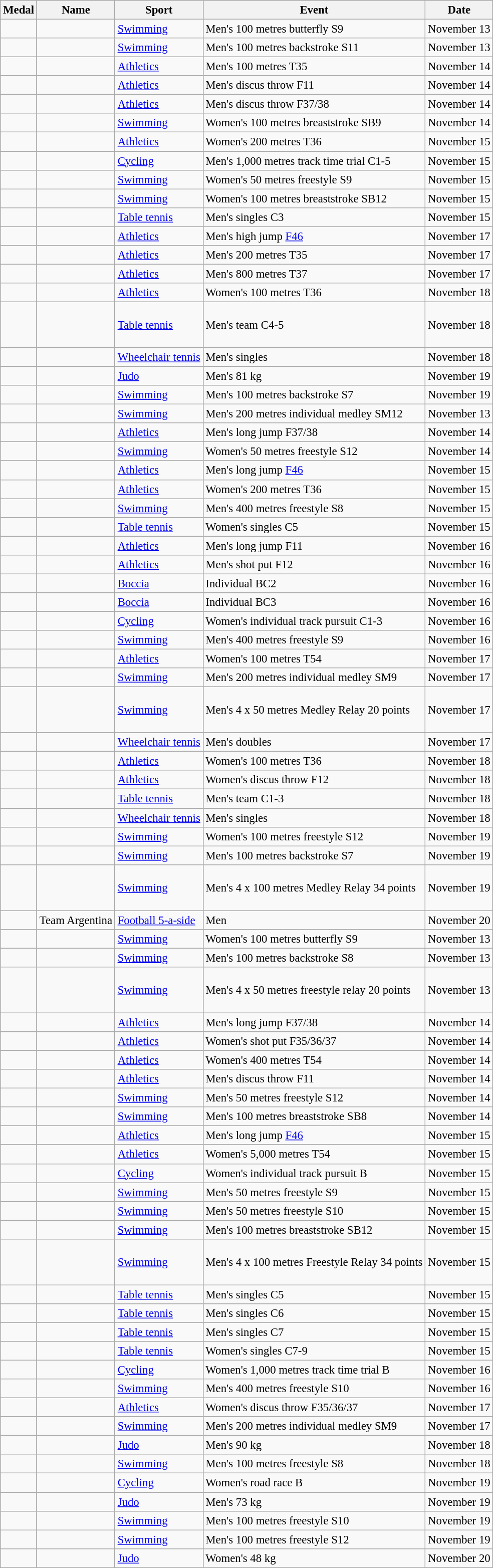<table class="wikitable sortable" border="1" style="font-size:95%">
<tr>
<th>Medal</th>
<th>Name</th>
<th>Sport</th>
<th>Event</th>
<th>Date</th>
</tr>
<tr>
<td></td>
<td></td>
<td><a href='#'>Swimming</a></td>
<td>Men's 100 metres butterfly S9</td>
<td>November 13</td>
</tr>
<tr>
<td></td>
<td></td>
<td><a href='#'>Swimming</a></td>
<td>Men's 100 metres backstroke S11</td>
<td>November 13</td>
</tr>
<tr>
<td></td>
<td></td>
<td><a href='#'>Athletics</a></td>
<td>Men's 100 metres T35</td>
<td>November 14</td>
</tr>
<tr>
<td></td>
<td></td>
<td><a href='#'>Athletics</a></td>
<td>Men's discus throw F11</td>
<td>November 14</td>
</tr>
<tr>
<td></td>
<td></td>
<td><a href='#'>Athletics</a></td>
<td>Men's discus throw F37/38</td>
<td>November 14</td>
</tr>
<tr>
<td></td>
<td></td>
<td><a href='#'>Swimming</a></td>
<td>Women's 100 metres breaststroke SB9</td>
<td>November 14</td>
</tr>
<tr>
<td></td>
<td></td>
<td><a href='#'>Athletics</a></td>
<td>Women's 200 metres T36</td>
<td>November 15</td>
</tr>
<tr>
<td></td>
<td></td>
<td><a href='#'>Cycling</a></td>
<td>Men's 1,000 metres track time trial C1-5</td>
<td>November 15</td>
</tr>
<tr>
<td></td>
<td></td>
<td><a href='#'>Swimming</a></td>
<td>Women's 50 metres freestyle S9</td>
<td>November 15</td>
</tr>
<tr>
<td></td>
<td></td>
<td><a href='#'>Swimming</a></td>
<td>Women's 100 metres breaststroke SB12</td>
<td>November 15</td>
</tr>
<tr>
<td></td>
<td></td>
<td><a href='#'>Table tennis</a></td>
<td>Men's singles C3</td>
<td>November 15</td>
</tr>
<tr>
<td></td>
<td></td>
<td><a href='#'>Athletics</a></td>
<td>Men's high jump <a href='#'>F46</a></td>
<td>November 17</td>
</tr>
<tr>
<td></td>
<td></td>
<td><a href='#'>Athletics</a></td>
<td>Men's 200 metres T35</td>
<td>November 17</td>
</tr>
<tr>
<td></td>
<td></td>
<td><a href='#'>Athletics</a></td>
<td>Men's 800 metres T37</td>
<td>November 17</td>
</tr>
<tr>
<td></td>
<td></td>
<td><a href='#'>Athletics</a></td>
<td>Women's 100 metres T36</td>
<td>November 18</td>
</tr>
<tr>
<td></td>
<td><br><br><br></td>
<td><a href='#'>Table tennis</a></td>
<td>Men's team C4-5</td>
<td>November 18</td>
</tr>
<tr>
<td></td>
<td></td>
<td><a href='#'>Wheelchair tennis</a></td>
<td>Men's singles</td>
<td>November 18</td>
</tr>
<tr>
<td></td>
<td></td>
<td><a href='#'>Judo</a></td>
<td>Men's 81 kg</td>
<td>November 19</td>
</tr>
<tr>
<td></td>
<td></td>
<td><a href='#'>Swimming</a></td>
<td>Men's 100 metres backstroke S7</td>
<td>November 19</td>
</tr>
<tr>
<td></td>
<td></td>
<td><a href='#'>Swimming</a></td>
<td>Men's 200 metres individual medley SM12</td>
<td>November 13</td>
</tr>
<tr>
<td></td>
<td></td>
<td><a href='#'>Athletics</a></td>
<td>Men's long jump F37/38</td>
<td>November 14</td>
</tr>
<tr>
<td></td>
<td></td>
<td><a href='#'>Swimming</a></td>
<td>Women's 50 metres freestyle S12</td>
<td>November 14</td>
</tr>
<tr>
<td></td>
<td></td>
<td><a href='#'>Athletics</a></td>
<td>Men's long jump <a href='#'>F46</a></td>
<td>November 15</td>
</tr>
<tr>
<td></td>
<td></td>
<td><a href='#'>Athletics</a></td>
<td>Women's 200 metres T36</td>
<td>November 15</td>
</tr>
<tr>
<td></td>
<td></td>
<td><a href='#'>Swimming</a></td>
<td>Men's 400 metres freestyle S8</td>
<td>November 15</td>
</tr>
<tr>
<td></td>
<td></td>
<td><a href='#'>Table tennis</a></td>
<td>Women's singles C5</td>
<td>November 15</td>
</tr>
<tr>
<td></td>
<td></td>
<td><a href='#'>Athletics</a></td>
<td>Men's long jump F11</td>
<td>November 16</td>
</tr>
<tr>
<td></td>
<td></td>
<td><a href='#'>Athletics</a></td>
<td>Men's shot put F12</td>
<td>November 16</td>
</tr>
<tr>
<td></td>
<td></td>
<td><a href='#'>Boccia</a></td>
<td>Individual BC2</td>
<td>November 16</td>
</tr>
<tr>
<td></td>
<td></td>
<td><a href='#'>Boccia</a></td>
<td>Individual BC3</td>
<td>November 16</td>
</tr>
<tr>
<td></td>
<td></td>
<td><a href='#'>Cycling</a></td>
<td>Women's individual track pursuit C1-3</td>
<td>November 16</td>
</tr>
<tr>
<td></td>
<td></td>
<td><a href='#'>Swimming</a></td>
<td>Men's 400 metres freestyle S9</td>
<td>November 16</td>
</tr>
<tr>
<td></td>
<td></td>
<td><a href='#'>Athletics</a></td>
<td>Women's 100 metres T54</td>
<td>November 17</td>
</tr>
<tr>
<td></td>
<td></td>
<td><a href='#'>Swimming</a></td>
<td>Men's 200 metres individual medley SM9</td>
<td>November 17</td>
</tr>
<tr>
<td></td>
<td><br><br><br></td>
<td><a href='#'>Swimming</a></td>
<td>Men's 4 x 50 metres Medley Relay 20 points</td>
<td>November 17</td>
</tr>
<tr>
<td></td>
<td><br></td>
<td><a href='#'>Wheelchair tennis</a></td>
<td>Men's doubles</td>
<td>November 17</td>
</tr>
<tr>
<td></td>
<td></td>
<td><a href='#'>Athletics</a></td>
<td>Women's 100 metres T36</td>
<td>November 18</td>
</tr>
<tr>
<td></td>
<td></td>
<td><a href='#'>Athletics</a></td>
<td>Women's discus throw F12</td>
<td>November 18</td>
</tr>
<tr>
<td></td>
<td><br></td>
<td><a href='#'>Table tennis</a></td>
<td>Men's team C1-3</td>
<td>November 18</td>
</tr>
<tr>
<td></td>
<td></td>
<td><a href='#'>Wheelchair tennis</a></td>
<td>Men's singles</td>
<td>November 18</td>
</tr>
<tr>
<td></td>
<td></td>
<td><a href='#'>Swimming</a></td>
<td>Women's 100 metres freestyle S12</td>
<td>November 19</td>
</tr>
<tr>
<td></td>
<td></td>
<td><a href='#'>Swimming</a></td>
<td>Men's 100 metres backstroke S7</td>
<td>November 19</td>
</tr>
<tr>
<td></td>
<td><br><br><br></td>
<td><a href='#'>Swimming</a></td>
<td>Men's 4 x 100 metres Medley Relay 34 points</td>
<td>November 19</td>
</tr>
<tr>
<td></td>
<td>Team Argentina</td>
<td><a href='#'>Football 5-a-side</a></td>
<td>Men</td>
<td>November 20</td>
</tr>
<tr>
<td></td>
<td></td>
<td><a href='#'>Swimming</a></td>
<td>Women's 100 metres butterfly S9</td>
<td>November 13</td>
</tr>
<tr>
<td></td>
<td></td>
<td><a href='#'>Swimming</a></td>
<td>Men's 100 metres backstroke S8</td>
<td>November 13</td>
</tr>
<tr>
<td></td>
<td><br><br><br></td>
<td><a href='#'>Swimming</a></td>
<td>Men's 4 x 50 metres freestyle relay 20 points</td>
<td>November 13</td>
</tr>
<tr>
<td></td>
<td></td>
<td><a href='#'>Athletics</a></td>
<td>Men's long jump F37/38</td>
<td>November 14</td>
</tr>
<tr>
<td></td>
<td></td>
<td><a href='#'>Athletics</a></td>
<td>Women's shot put F35/36/37</td>
<td>November 14</td>
</tr>
<tr>
<td></td>
<td></td>
<td><a href='#'>Athletics</a></td>
<td>Women's 400 metres T54</td>
<td>November 14</td>
</tr>
<tr>
<td></td>
<td></td>
<td><a href='#'>Athletics</a></td>
<td>Men's discus throw F11</td>
<td>November 14</td>
</tr>
<tr>
<td></td>
<td></td>
<td><a href='#'>Swimming</a></td>
<td>Men's 50 metres freestyle S12</td>
<td>November 14</td>
</tr>
<tr>
<td></td>
<td></td>
<td><a href='#'>Swimming</a></td>
<td>Men's 100 metres breaststroke SB8</td>
<td>November 14</td>
</tr>
<tr>
<td></td>
<td></td>
<td><a href='#'>Athletics</a></td>
<td>Men's long jump <a href='#'>F46</a></td>
<td>November 15</td>
</tr>
<tr>
<td></td>
<td></td>
<td><a href='#'>Athletics</a></td>
<td>Women's 5,000 metres T54</td>
<td>November 15</td>
</tr>
<tr>
<td></td>
<td><br></td>
<td><a href='#'>Cycling</a></td>
<td>Women's individual track pursuit B</td>
<td>November 15</td>
</tr>
<tr>
<td></td>
<td></td>
<td><a href='#'>Swimming</a></td>
<td>Men's 50 metres freestyle S9</td>
<td>November 15</td>
</tr>
<tr>
<td></td>
<td></td>
<td><a href='#'>Swimming</a></td>
<td>Men's 50 metres freestyle S10</td>
<td>November 15</td>
</tr>
<tr>
<td></td>
<td></td>
<td><a href='#'>Swimming</a></td>
<td>Men's 100 metres breaststroke SB12</td>
<td>November 15</td>
</tr>
<tr>
<td></td>
<td><br><br><br></td>
<td><a href='#'>Swimming</a></td>
<td>Men's 4 x 100 metres Freestyle Relay 34 points</td>
<td>November 15</td>
</tr>
<tr>
<td></td>
<td></td>
<td><a href='#'>Table tennis</a></td>
<td>Men's singles C5</td>
<td>November 15</td>
</tr>
<tr>
<td></td>
<td></td>
<td><a href='#'>Table tennis</a></td>
<td>Men's singles C6</td>
<td>November 15</td>
</tr>
<tr>
<td></td>
<td></td>
<td><a href='#'>Table tennis</a></td>
<td>Men's singles C7</td>
<td>November 15</td>
</tr>
<tr>
<td></td>
<td></td>
<td><a href='#'>Table tennis</a></td>
<td>Women's singles C7-9</td>
<td>November 15</td>
</tr>
<tr>
<td></td>
<td><br></td>
<td><a href='#'>Cycling</a></td>
<td>Women's 1,000 metres track time trial B</td>
<td>November 16</td>
</tr>
<tr>
<td></td>
<td></td>
<td><a href='#'>Swimming</a></td>
<td>Men's 400 metres freestyle S10</td>
<td>November 16</td>
</tr>
<tr>
<td></td>
<td></td>
<td><a href='#'>Athletics</a></td>
<td>Women's discus throw F35/36/37</td>
<td>November 17</td>
</tr>
<tr>
<td></td>
<td></td>
<td><a href='#'>Swimming</a></td>
<td>Men's 200 metres individual medley SM9</td>
<td>November 17</td>
</tr>
<tr>
<td></td>
<td></td>
<td><a href='#'>Judo</a></td>
<td>Men's 90 kg</td>
<td>November 18</td>
</tr>
<tr>
<td></td>
<td></td>
<td><a href='#'>Swimming</a></td>
<td>Men's 100 metres freestyle S8</td>
<td>November 18</td>
</tr>
<tr>
<td></td>
<td><br></td>
<td><a href='#'>Cycling</a></td>
<td>Women's road race B</td>
<td>November 19</td>
</tr>
<tr>
<td></td>
<td></td>
<td><a href='#'>Judo</a></td>
<td>Men's 73 kg</td>
<td>November 19</td>
</tr>
<tr>
<td></td>
<td></td>
<td><a href='#'>Swimming</a></td>
<td>Men's 100 metres freestyle S10</td>
<td>November 19</td>
</tr>
<tr>
<td></td>
<td></td>
<td><a href='#'>Swimming</a></td>
<td>Men's 100 metres freestyle S12</td>
<td>November 19</td>
</tr>
<tr>
<td></td>
<td></td>
<td><a href='#'>Judo</a></td>
<td>Women's 48 kg</td>
<td>November 20</td>
</tr>
</table>
